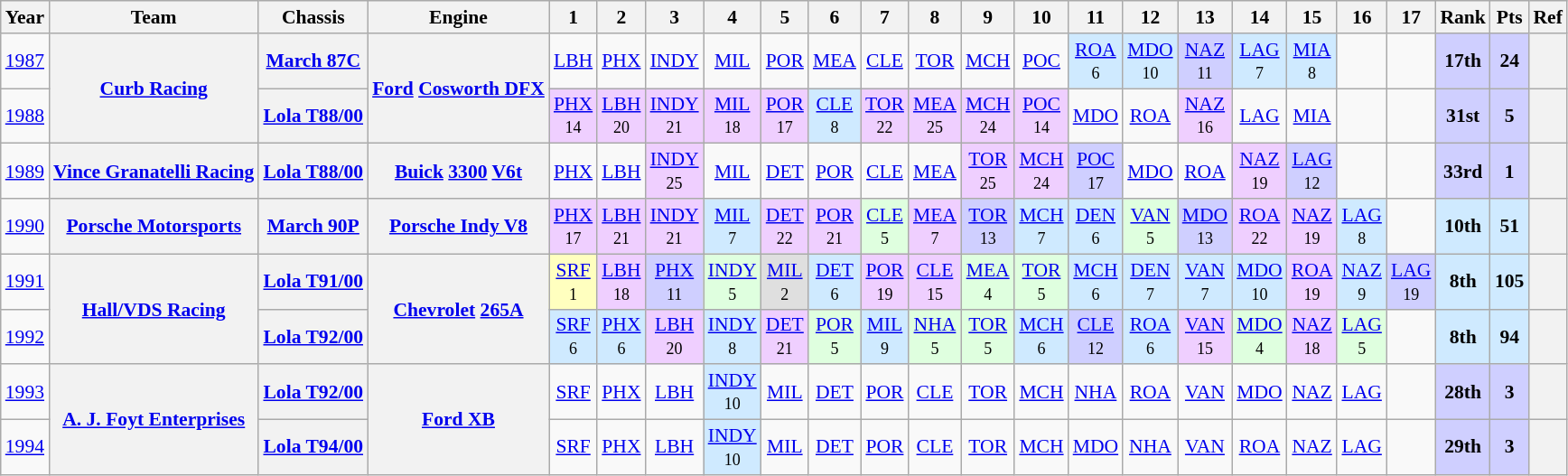<table class="wikitable" style="text-align:center; font-size:90%">
<tr>
<th>Year</th>
<th>Team</th>
<th>Chassis</th>
<th>Engine</th>
<th>1</th>
<th>2</th>
<th>3</th>
<th>4</th>
<th>5</th>
<th>6</th>
<th>7</th>
<th>8</th>
<th>9</th>
<th>10</th>
<th>11</th>
<th>12</th>
<th>13</th>
<th>14</th>
<th>15</th>
<th>16</th>
<th>17</th>
<th>Rank</th>
<th>Pts</th>
<th>Ref</th>
</tr>
<tr>
<td><a href='#'>1987</a></td>
<th rowspan=2><a href='#'>Curb Racing</a></th>
<th><a href='#'>March 87C</a></th>
<th rowspan=2><a href='#'>Ford</a> <a href='#'>Cosworth DFX</a></th>
<td><a href='#'>LBH</a></td>
<td><a href='#'>PHX</a></td>
<td><a href='#'>INDY</a></td>
<td><a href='#'>MIL</a></td>
<td><a href='#'>POR</a></td>
<td><a href='#'>MEA</a></td>
<td><a href='#'>CLE</a></td>
<td><a href='#'>TOR</a></td>
<td><a href='#'>MCH</a></td>
<td><a href='#'>POC</a></td>
<td style="background:#CFEAFF;"><a href='#'>ROA</a><br><small>6</small></td>
<td style="background:#CFEAFF;"><a href='#'>MDO</a><br><small>10</small></td>
<td style="background:#CFCFFF;"><a href='#'>NAZ</a><br><small>11</small></td>
<td style="background:#CFEAFF;"><a href='#'>LAG</a><br><small>7</small></td>
<td style="background:#CFEAFF;"><a href='#'>MIA</a><br><small>8</small></td>
<td></td>
<td></td>
<th style="background:#CFCFFF;">17th</th>
<th style="background:#CFCFFF;">24</th>
<th></th>
</tr>
<tr>
<td><a href='#'>1988</a></td>
<th><a href='#'>Lola T88/00</a></th>
<td style="background:#EFCFFF;"><a href='#'>PHX</a><br><small>14</small></td>
<td style="background:#EFCFFF;"><a href='#'>LBH</a><br><small>20</small></td>
<td style="background:#EFCFFF;"><a href='#'>INDY</a><br><small>21</small></td>
<td style="background:#EFCFFF;"><a href='#'>MIL</a><br><small>18</small></td>
<td style="background:#EFCFFF;"><a href='#'>POR</a><br><small>17</small></td>
<td style="background:#CFEAFF;"><a href='#'>CLE</a><br><small>8</small></td>
<td style="background:#EFCFFF;"><a href='#'>TOR</a><br><small>22</small></td>
<td style="background:#EFCFFF;"><a href='#'>MEA</a><br><small>25</small></td>
<td style="background:#EFCFFF;"><a href='#'>MCH</a><br><small>24</small></td>
<td style="background:#EFCFFF;"><a href='#'>POC</a><br><small>14</small></td>
<td><a href='#'>MDO</a></td>
<td><a href='#'>ROA</a></td>
<td style="background:#EFCFFF;"><a href='#'>NAZ</a><br><small>16</small></td>
<td><a href='#'>LAG</a></td>
<td><a href='#'>MIA</a></td>
<td></td>
<td></td>
<th style="background:#CFCFFF;">31st</th>
<th style="background:#CFCFFF;">5</th>
<th></th>
</tr>
<tr>
<td><a href='#'>1989</a></td>
<th><a href='#'>Vince Granatelli Racing</a></th>
<th><a href='#'>Lola T88/00</a></th>
<th><a href='#'>Buick</a> <a href='#'>3300</a> <a href='#'>V6</a><a href='#'>t</a></th>
<td><a href='#'>PHX</a></td>
<td><a href='#'>LBH</a></td>
<td style="background:#EFCFFF;"><a href='#'>INDY</a><br><small>25</small></td>
<td><a href='#'>MIL</a></td>
<td><a href='#'>DET</a></td>
<td><a href='#'>POR</a></td>
<td><a href='#'>CLE</a></td>
<td><a href='#'>MEA</a></td>
<td style="background:#EFCFFF;"><a href='#'>TOR</a><br><small>25</small></td>
<td style="background:#EFCFFF;"><a href='#'>MCH</a><br><small>24</small></td>
<td style="background:#CFCFFF;"><a href='#'>POC</a><br><small>17</small></td>
<td><a href='#'>MDO</a></td>
<td><a href='#'>ROA</a></td>
<td style="background:#EFCFFF;"><a href='#'>NAZ</a><br><small>19</small></td>
<td style="background:#CFCFFF;"><a href='#'>LAG</a><br><small>12</small></td>
<td></td>
<td></td>
<th style="background:#CFCFFF;">33rd</th>
<th style="background:#CFCFFF;">1</th>
<th></th>
</tr>
<tr>
<td><a href='#'>1990</a></td>
<th><a href='#'>Porsche Motorsports</a></th>
<th><a href='#'>March 90P</a></th>
<th><a href='#'>Porsche Indy V8</a></th>
<td style="background:#EFCFFF;"><a href='#'>PHX</a><br><small>17</small></td>
<td style="background:#EFCFFF;"><a href='#'>LBH</a><br><small>21</small></td>
<td style="background:#EFCFFF;"><a href='#'>INDY</a><br><small>21</small></td>
<td style="background:#CFEAFF;"><a href='#'>MIL</a><br><small>7</small></td>
<td style="background:#EFCFFF;"><a href='#'>DET</a><br><small>22</small></td>
<td style="background:#EFCFFF;"><a href='#'>POR</a><br><small>21</small></td>
<td style="background:#DFFFDF;"><a href='#'>CLE</a><br><small>5</small></td>
<td style="background:#EFCFFF;"><a href='#'>MEA</a><br><small>7</small></td>
<td style="background:#CFCFFF;"><a href='#'>TOR</a><br><small>13</small></td>
<td style="background:#CFEAFF;"><a href='#'>MCH</a><br><small>7</small></td>
<td style="background:#CFEAFF;"><a href='#'>DEN</a><br><small>6</small></td>
<td style="background:#DFFFDF;"><a href='#'>VAN</a><br><small>5</small></td>
<td style="background:#CFCFFF;"><a href='#'>MDO</a><br><small>13</small></td>
<td style="background:#EFCFFF;"><a href='#'>ROA</a><br><small>22</small></td>
<td style="background:#EFCFFF;"><a href='#'>NAZ</a><br><small>19</small></td>
<td style="background:#CFEAFF;"><a href='#'>LAG</a><br><small>8</small></td>
<td></td>
<th style="background:#CFEAFF;">10th</th>
<th style="background:#CFEAFF;">51</th>
<th></th>
</tr>
<tr>
<td><a href='#'>1991</a></td>
<th rowspan=2><a href='#'>Hall/VDS Racing</a></th>
<th><a href='#'>Lola T91/00</a></th>
<th rowspan=2><a href='#'>Chevrolet</a> <a href='#'>265A</a></th>
<td style="background:#FFFFBF;"><a href='#'>SRF</a><br><small>1</small></td>
<td style="background:#EFCFFF;"><a href='#'>LBH</a><br><small>18</small></td>
<td style="background:#CFCFFF;"><a href='#'>PHX</a><br><small>11</small></td>
<td style="background:#DFFFDF;"><a href='#'>INDY</a><br><small>5</small></td>
<td style="background:#DFDFDF;"><a href='#'>MIL</a><br><small>2</small></td>
<td style="background:#CFEAFF;"><a href='#'>DET</a><br><small>6</small></td>
<td style="background:#EFCFFF;"><a href='#'>POR</a><br><small>19</small></td>
<td style="background:#EFCFFF;"><a href='#'>CLE</a><br><small>15</small></td>
<td style="background:#DFFFDF;"><a href='#'>MEA</a><br><small>4</small></td>
<td style="background:#DFFFDF;"><a href='#'>TOR</a><br><small>5</small></td>
<td style="background:#CFEAFF;"><a href='#'>MCH</a><br><small>6</small></td>
<td style="background:#CFEAFF;"><a href='#'>DEN</a><br><small>7</small></td>
<td style="background:#CFEAFF;"><a href='#'>VAN</a><br><small>7</small></td>
<td style="background:#CFEAFF;"><a href='#'>MDO</a><br><small>10</small></td>
<td style="background:#EFCFFF;"><a href='#'>ROA</a><br><small>19</small></td>
<td style="background:#CFEAFF;"><a href='#'>NAZ</a><br><small>9</small></td>
<td style="background:#CFCFFF;"><a href='#'>LAG</a><br><small>19</small></td>
<th style="background:#CFEAFF;">8th</th>
<th style="background:#CFEAFF;">105</th>
<th></th>
</tr>
<tr>
<td><a href='#'>1992</a></td>
<th><a href='#'>Lola T92/00</a></th>
<td style="background:#CFEAFF;"><a href='#'>SRF</a><br><small>6</small></td>
<td style="background:#CFEAFF;"><a href='#'>PHX</a><br><small>6</small></td>
<td style="background:#EFCFFF;"><a href='#'>LBH</a><br><small>20</small></td>
<td style="background:#CFEAFF;"><a href='#'>INDY</a><br><small>8</small></td>
<td style="background:#EFCFFF;"><a href='#'>DET</a><br><small>21</small></td>
<td style="background:#DFFFDF;"><a href='#'>POR</a><br><small>5</small></td>
<td style="background:#CFEAFF;"><a href='#'>MIL</a><br><small>9</small></td>
<td style="background:#DFFFDF;"><a href='#'>NHA</a><br><small>5</small></td>
<td style="background:#DFFFDF;"><a href='#'>TOR</a><br><small>5</small></td>
<td style="background:#CFEAFF;"><a href='#'>MCH</a><br><small>6</small></td>
<td style="background:#CFCFFF;"><a href='#'>CLE</a><br><small>12</small></td>
<td style="background:#CFEAFF;"><a href='#'>ROA</a><br><small>6</small></td>
<td style="background:#EFCFFF;"><a href='#'>VAN</a><br><small>15</small></td>
<td style="background:#DFFFDF;"><a href='#'>MDO</a><br><small>4</small></td>
<td style="background:#EFCFFF;"><a href='#'>NAZ</a><br><small>18</small></td>
<td style="background:#DFFFDF;"><a href='#'>LAG</a><br><small>5</small></td>
<td></td>
<th style="background:#CFEAFF;">8th</th>
<th style="background:#CFEAFF;">94</th>
<th></th>
</tr>
<tr>
<td><a href='#'>1993</a></td>
<th rowspan=2><a href='#'>A. J. Foyt Enterprises</a></th>
<th><a href='#'>Lola T92/00</a></th>
<th rowspan=2><a href='#'>Ford XB</a></th>
<td><a href='#'>SRF</a></td>
<td><a href='#'>PHX</a></td>
<td><a href='#'>LBH</a></td>
<td style="background:#CFEAFF;"><a href='#'>INDY</a><br><small>10</small></td>
<td><a href='#'>MIL</a></td>
<td><a href='#'>DET</a></td>
<td><a href='#'>POR</a></td>
<td><a href='#'>CLE</a></td>
<td><a href='#'>TOR</a></td>
<td><a href='#'>MCH</a></td>
<td><a href='#'>NHA</a></td>
<td><a href='#'>ROA</a></td>
<td><a href='#'>VAN</a></td>
<td><a href='#'>MDO</a></td>
<td><a href='#'>NAZ</a></td>
<td><a href='#'>LAG</a></td>
<td></td>
<th style="background:#CFCFFF;">28th</th>
<th style="background:#CFCFFF;">3</th>
<th></th>
</tr>
<tr>
<td><a href='#'>1994</a></td>
<th><a href='#'>Lola T94/00</a></th>
<td><a href='#'>SRF</a></td>
<td><a href='#'>PHX</a></td>
<td><a href='#'>LBH</a></td>
<td style="background:#CFEAFF;"><a href='#'>INDY</a><br><small>10</small></td>
<td><a href='#'>MIL</a></td>
<td><a href='#'>DET</a></td>
<td><a href='#'>POR</a></td>
<td><a href='#'>CLE</a></td>
<td><a href='#'>TOR</a></td>
<td><a href='#'>MCH</a></td>
<td><a href='#'>MDO</a></td>
<td><a href='#'>NHA</a></td>
<td><a href='#'>VAN</a></td>
<td><a href='#'>ROA</a></td>
<td><a href='#'>NAZ</a></td>
<td><a href='#'>LAG</a></td>
<td></td>
<th style="background:#CFCFFF;">29th</th>
<th style="background:#CFCFFF;">3</th>
<th></th>
</tr>
</table>
